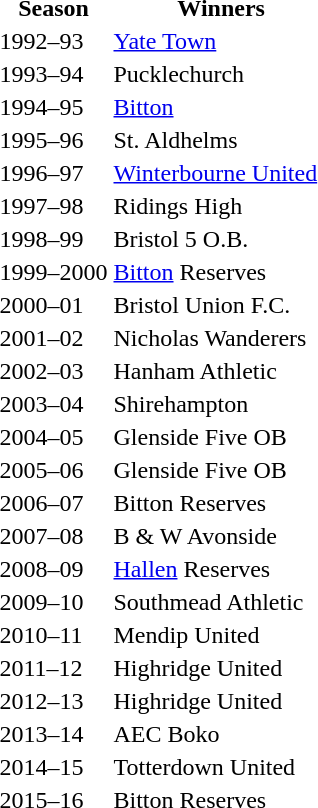<table>
<tr>
<th>Season</th>
<th>  Winners</th>
</tr>
<tr>
<td>1992–93</td>
<td><a href='#'>Yate Town</a></td>
</tr>
<tr>
<td>1993–94</td>
<td>Pucklechurch</td>
</tr>
<tr>
<td>1994–95</td>
<td><a href='#'>Bitton</a></td>
</tr>
<tr>
<td>1995–96</td>
<td>St. Aldhelms</td>
</tr>
<tr>
<td>1996–97</td>
<td><a href='#'>Winterbourne United</a></td>
</tr>
<tr>
<td>1997–98</td>
<td>Ridings High</td>
</tr>
<tr>
<td>1998–99</td>
<td>Bristol 5 O.B.</td>
</tr>
<tr>
<td>1999–2000</td>
<td><a href='#'>Bitton</a> Reserves</td>
</tr>
<tr>
<td>2000–01</td>
<td>Bristol Union F.C.</td>
</tr>
<tr>
<td>2001–02</td>
<td>Nicholas Wanderers</td>
</tr>
<tr>
<td>2002–03</td>
<td>Hanham Athletic</td>
</tr>
<tr>
<td>2003–04</td>
<td>Shirehampton</td>
</tr>
<tr>
<td>2004–05</td>
<td>Glenside Five OB</td>
</tr>
<tr>
<td>2005–06</td>
<td>Glenside Five OB</td>
</tr>
<tr>
<td>2006–07</td>
<td>Bitton Reserves</td>
</tr>
<tr>
<td>2007–08</td>
<td>B & W Avonside</td>
</tr>
<tr>
<td>2008–09</td>
<td><a href='#'>Hallen</a> Reserves</td>
</tr>
<tr>
<td>2009–10</td>
<td>Southmead Athletic</td>
</tr>
<tr>
<td>2010–11</td>
<td>Mendip United</td>
</tr>
<tr>
<td>2011–12</td>
<td>Highridge United</td>
</tr>
<tr>
<td>2012–13</td>
<td>Highridge United</td>
</tr>
<tr>
<td>2013–14</td>
<td>AEC Boko</td>
</tr>
<tr>
<td>2014–15</td>
<td>Totterdown United</td>
</tr>
<tr>
<td>2015–16</td>
<td>Bitton Reserves</td>
</tr>
</table>
